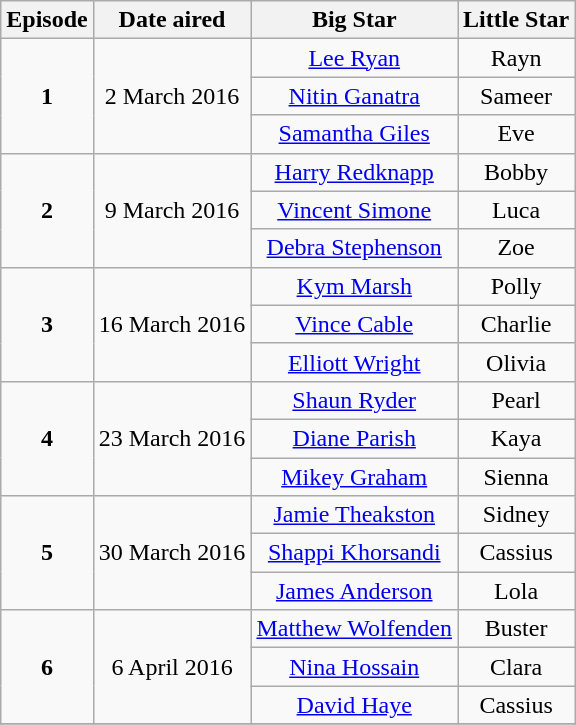<table class="wikitable" style="text-align:center;" width:99%;>
<tr>
<th>Episode</th>
<th>Date aired</th>
<th>Big Star</th>
<th>Little Star</th>
</tr>
<tr>
<td rowspan=3><strong>1</strong></td>
<td rowspan=3>2 March 2016</td>
<td><a href='#'>Lee Ryan</a></td>
<td>Rayn</td>
</tr>
<tr>
<td><a href='#'>Nitin Ganatra</a></td>
<td>Sameer</td>
</tr>
<tr>
<td><a href='#'>Samantha Giles</a></td>
<td>Eve</td>
</tr>
<tr>
<td rowspan=3><strong>2</strong></td>
<td rowspan=3>9 March 2016</td>
<td><a href='#'>Harry Redknapp</a></td>
<td>Bobby</td>
</tr>
<tr>
<td><a href='#'>Vincent Simone</a></td>
<td>Luca</td>
</tr>
<tr>
<td><a href='#'>Debra Stephenson</a></td>
<td>Zoe</td>
</tr>
<tr>
<td rowspan=3><strong>3</strong></td>
<td rowspan=3>16 March 2016</td>
<td><a href='#'>Kym Marsh</a></td>
<td>Polly</td>
</tr>
<tr>
<td><a href='#'>Vince Cable</a></td>
<td>Charlie</td>
</tr>
<tr>
<td><a href='#'>Elliott Wright</a></td>
<td>Olivia</td>
</tr>
<tr>
<td rowspan=3><strong>4</strong></td>
<td rowspan=3>23 March 2016</td>
<td><a href='#'>Shaun Ryder</a></td>
<td>Pearl</td>
</tr>
<tr>
<td><a href='#'>Diane Parish</a></td>
<td>Kaya</td>
</tr>
<tr>
<td><a href='#'>Mikey Graham</a></td>
<td>Sienna</td>
</tr>
<tr>
<td rowspan=3><strong>5</strong></td>
<td rowspan=3>30 March 2016</td>
<td><a href='#'>Jamie Theakston</a></td>
<td>Sidney</td>
</tr>
<tr>
<td><a href='#'>Shappi Khorsandi</a></td>
<td>Cassius</td>
</tr>
<tr>
<td><a href='#'>James Anderson</a></td>
<td>Lola</td>
</tr>
<tr>
<td rowspan=3><strong>6</strong></td>
<td rowspan=3>6 April 2016</td>
<td><a href='#'>Matthew Wolfenden</a></td>
<td>Buster</td>
</tr>
<tr>
<td><a href='#'>Nina Hossain</a></td>
<td>Clara</td>
</tr>
<tr>
<td><a href='#'>David Haye</a></td>
<td>Cassius</td>
</tr>
<tr>
</tr>
</table>
